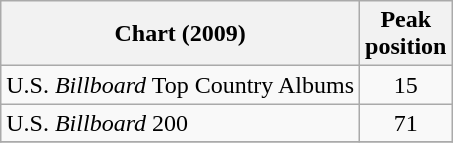<table class="wikitable">
<tr>
<th>Chart (2009)</th>
<th>Peak<br>position</th>
</tr>
<tr>
<td>U.S. <em>Billboard</em> Top Country Albums</td>
<td align="center">15</td>
</tr>
<tr>
<td>U.S. <em>Billboard</em> 200</td>
<td align="center">71</td>
</tr>
<tr>
</tr>
</table>
